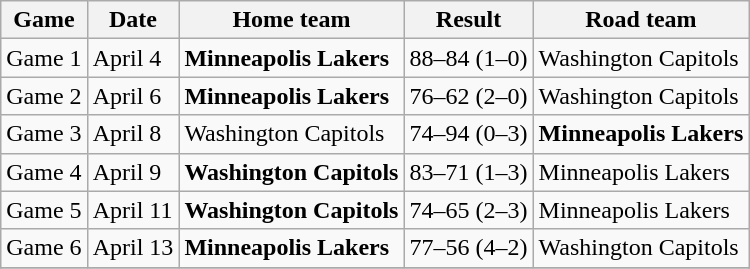<table class="wikitable">
<tr>
<th>Game</th>
<th>Date</th>
<th>Home team</th>
<th>Result</th>
<th>Road team</th>
</tr>
<tr>
<td>Game 1</td>
<td>April 4</td>
<td><strong>Minneapolis Lakers</strong></td>
<td>88–84 (1–0)</td>
<td>Washington Capitols</td>
</tr>
<tr>
<td>Game 2</td>
<td>April 6</td>
<td><strong>Minneapolis Lakers</strong></td>
<td>76–62 (2–0)</td>
<td>Washington Capitols</td>
</tr>
<tr>
<td>Game 3</td>
<td>April 8</td>
<td>Washington Capitols</td>
<td>74–94 (0–3)</td>
<td><strong>Minneapolis Lakers</strong></td>
</tr>
<tr>
<td>Game 4</td>
<td>April 9</td>
<td><strong>Washington Capitols</strong></td>
<td>83–71 (1–3)</td>
<td>Minneapolis Lakers</td>
</tr>
<tr>
<td>Game 5</td>
<td>April 11</td>
<td><strong>Washington Capitols</strong></td>
<td>74–65 (2–3)</td>
<td>Minneapolis Lakers</td>
</tr>
<tr>
<td>Game 6</td>
<td>April 13</td>
<td><strong>Minneapolis Lakers</strong></td>
<td>77–56 (4–2)</td>
<td>Washington Capitols</td>
</tr>
<tr>
</tr>
</table>
